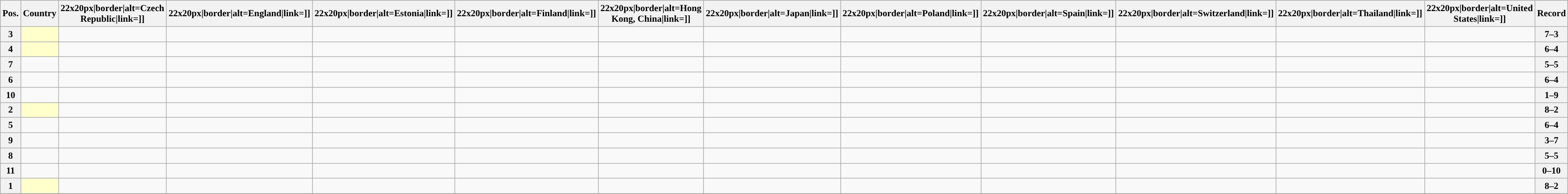<table class="wikitable sortable nowrap" style="text-align:center; font-size:0.9em;">
<tr>
<th>Pos.</th>
<th>Country</th>
<th [[Image:>22x20px|border|alt=Czech Republic|link=]]</th>
<th [[Image:>22x20px|border|alt=England|link=]]</th>
<th [[Image:>22x20px|border|alt=Estonia|link=]]</th>
<th [[Image:>22x20px|border|alt=Finland|link=]]</th>
<th [[Image:>22x20px|border|alt=Hong Kong, China|link=]]</th>
<th [[Image:>22x20px|border|alt=Japan|link=]]</th>
<th [[Image:>22x20px|border|alt=Poland|link=]]</th>
<th [[Image:>22x20px|border|alt=Spain|link=]]</th>
<th [[Image:>22x20px|border|alt=Switzerland|link=]]</th>
<th [[Image:>22x20px|border|alt=Thailand|link=]]</th>
<th [[Image:>22x20px|border|alt=United States|link=]]</th>
<th>Record</th>
</tr>
<tr>
<th>3</th>
<td style="text-align:left; background:#ffc;"></td>
<td></td>
<td></td>
<td></td>
<td></td>
<td></td>
<td></td>
<td></td>
<td></td>
<td></td>
<td></td>
<td></td>
<th>7–3</th>
</tr>
<tr>
<th>4</th>
<td style="text-align:left; background:#ffc;"></td>
<td></td>
<td></td>
<td></td>
<td></td>
<td></td>
<td></td>
<td></td>
<td></td>
<td></td>
<td></td>
<td></td>
<th>6–4</th>
</tr>
<tr>
<th>7</th>
<td style="text-align:left;"></td>
<td></td>
<td></td>
<td></td>
<td></td>
<td></td>
<td></td>
<td></td>
<td></td>
<td></td>
<td></td>
<td></td>
<th>5–5</th>
</tr>
<tr>
<th>6</th>
<td style="text-align:left;"></td>
<td></td>
<td></td>
<td></td>
<td></td>
<td></td>
<td></td>
<td></td>
<td></td>
<td></td>
<td></td>
<td></td>
<th>6–4</th>
</tr>
<tr>
<th>10</th>
<td style="text-align:left;"></td>
<td></td>
<td></td>
<td></td>
<td></td>
<td></td>
<td></td>
<td></td>
<td></td>
<td></td>
<td></td>
<td></td>
<th>1–9</th>
</tr>
<tr>
<th>2</th>
<td style="text-align:left; background:#ffc;"></td>
<td></td>
<td></td>
<td></td>
<td></td>
<td></td>
<td></td>
<td></td>
<td></td>
<td></td>
<td></td>
<td></td>
<th>8–2</th>
</tr>
<tr>
<th>5</th>
<td style="text-align:left;"></td>
<td></td>
<td></td>
<td></td>
<td></td>
<td></td>
<td></td>
<td></td>
<td></td>
<td></td>
<td></td>
<td></td>
<th>6–4</th>
</tr>
<tr>
<th>9</th>
<td style="text-align:left;"></td>
<td></td>
<td></td>
<td></td>
<td></td>
<td></td>
<td></td>
<td></td>
<td></td>
<td></td>
<td></td>
<td></td>
<th>3–7</th>
</tr>
<tr>
<th>8</th>
<td style="text-align:left;"></td>
<td></td>
<td></td>
<td></td>
<td></td>
<td></td>
<td></td>
<td></td>
<td></td>
<td></td>
<td></td>
<td></td>
<th>5–5</th>
</tr>
<tr>
<th>11</th>
<td style="text-align:left;"></td>
<td></td>
<td></td>
<td></td>
<td></td>
<td></td>
<td></td>
<td></td>
<td></td>
<td></td>
<td></td>
<td></td>
<th>0–10</th>
</tr>
<tr>
<th>1</th>
<td style="text-align:left; background:#ffc;"></td>
<td></td>
<td></td>
<td></td>
<td></td>
<td></td>
<td></td>
<td></td>
<td></td>
<td></td>
<td></td>
<td></td>
<th>8–2</th>
</tr>
<tr>
</tr>
</table>
